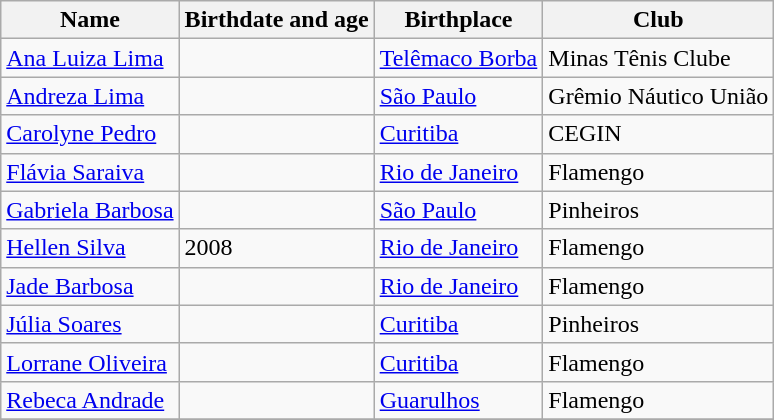<table class="wikitable sortable">
<tr>
<th>Name</th>
<th>Birthdate and age</th>
<th>Birthplace</th>
<th>Club</th>
</tr>
<tr>
<td><a href='#'>Ana Luiza Lima</a></td>
<td></td>
<td><a href='#'>Telêmaco Borba</a></td>
<td>Minas Tênis Clube</td>
</tr>
<tr>
<td><a href='#'>Andreza Lima</a></td>
<td></td>
<td><a href='#'>São Paulo</a></td>
<td>Grêmio Náutico União</td>
</tr>
<tr>
<td><a href='#'>Carolyne Pedro</a></td>
<td></td>
<td><a href='#'>Curitiba</a></td>
<td>CEGIN</td>
</tr>
<tr>
<td><a href='#'>Flávia Saraiva</a></td>
<td></td>
<td><a href='#'>Rio de Janeiro</a></td>
<td>Flamengo</td>
</tr>
<tr>
<td><a href='#'>Gabriela Barbosa</a></td>
<td></td>
<td><a href='#'>São Paulo</a></td>
<td>Pinheiros</td>
</tr>
<tr>
<td><a href='#'>Hellen Silva</a></td>
<td>2008</td>
<td><a href='#'>Rio de Janeiro</a></td>
<td>Flamengo</td>
</tr>
<tr>
<td><a href='#'>Jade Barbosa</a></td>
<td></td>
<td><a href='#'>Rio de Janeiro</a></td>
<td>Flamengo</td>
</tr>
<tr>
<td><a href='#'>Júlia Soares</a></td>
<td></td>
<td><a href='#'>Curitiba</a></td>
<td>Pinheiros</td>
</tr>
<tr>
<td><a href='#'>Lorrane Oliveira</a></td>
<td></td>
<td><a href='#'>Curitiba</a></td>
<td>Flamengo</td>
</tr>
<tr>
<td><a href='#'>Rebeca Andrade</a></td>
<td></td>
<td><a href='#'>Guarulhos</a></td>
<td>Flamengo</td>
</tr>
<tr>
</tr>
</table>
